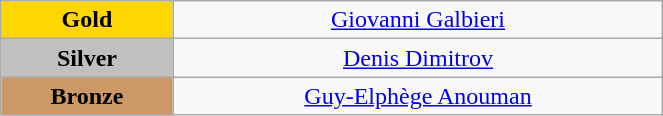<table class="wikitable" style="text-align:center; " width="35%">
<tr>
<td bgcolor="gold"><strong>Gold</strong></td>
<td><a href='#'>Giovanni Galbieri</a><br>  <small><em></em></small></td>
</tr>
<tr>
<td bgcolor="silver"><strong>Silver</strong></td>
<td><a href='#'>Denis Dimitrov</a><br>  <small><em></em></small></td>
</tr>
<tr>
<td bgcolor="CC9966"><strong>Bronze</strong></td>
<td><a href='#'>Guy-Elphège Anouman</a><br>  <small><em></em></small></td>
</tr>
</table>
